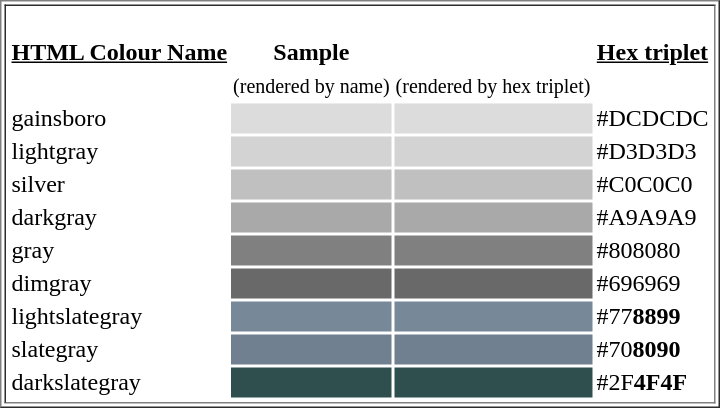<table border="1" style="margin:auto">
<tr>
<td><br><table>
<tr>
<th><u>HTML Colour Name</u></th>
<th>Sample</th>
<th></th>
<th><u>Hex triplet</u></th>
</tr>
<tr>
<td></td>
<td><small>(rendered by name)</small></td>
<td><small>(rendered by hex triplet)</small></td>
</tr>
<tr>
<td>gainsboro</td>
<td style="background:gainsboro;"></td>
<td style="background:#dcdcdc;"></td>
<td>#DCDCDC</td>
</tr>
<tr>
<td>lightgray</td>
<td style="background:lightgray;"></td>
<td style="background:#d3d3d3;"></td>
<td>#D3D3D3</td>
</tr>
<tr>
<td>silver</td>
<td style="background:silver;"></td>
<td style="background:silver;"></td>
<td>#C0C0C0</td>
</tr>
<tr>
<td>darkgray</td>
<td style="background:darkgray;"></td>
<td style="background:darkgray;"></td>
<td>#A9A9A9</td>
</tr>
<tr>
<td>gray</td>
<td style="background:gray;"></td>
<td style="background:gray;"></td>
<td>#808080</td>
</tr>
<tr>
<td>dimgray</td>
<td style="background:dimgray;"></td>
<td style="background:dimgray;"></td>
<td>#696969</td>
</tr>
<tr>
<td>lightslategray</td>
<td style="background:lightslategray;"></td>
<td style="background:#778899;"></td>
<td>#77<strong>8899</strong></td>
</tr>
<tr>
<td>slategray</td>
<td style="background:slategray;"></td>
<td style="background:#708090;"></td>
<td>#70<strong>8090</strong></td>
</tr>
<tr>
<td>darkslategray</td>
<td style="background:darkslategray;"></td>
<td style="background:#2f4f4f;"></td>
<td>#2F<strong>4F4F</strong></td>
</tr>
</table>
</td>
</tr>
</table>
